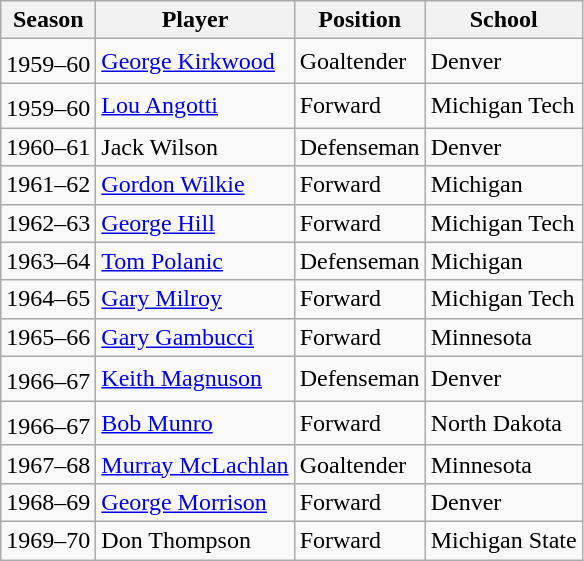<table class="sortable wikitable">
<tr>
<th>Season</th>
<th>Player</th>
<th>Position</th>
<th>School</th>
</tr>
<tr>
<td>1959–60<sup></sup></td>
<td><a href='#'>George Kirkwood</a></td>
<td>Goaltender</td>
<td>Denver</td>
</tr>
<tr>
<td>1959–60<sup></sup></td>
<td><a href='#'>Lou Angotti</a></td>
<td>Forward</td>
<td>Michigan Tech</td>
</tr>
<tr>
<td>1960–61</td>
<td>Jack Wilson</td>
<td>Defenseman</td>
<td>Denver</td>
</tr>
<tr>
<td>1961–62</td>
<td><a href='#'>Gordon Wilkie</a></td>
<td>Forward</td>
<td>Michigan</td>
</tr>
<tr>
<td>1962–63</td>
<td><a href='#'>George Hill</a></td>
<td>Forward</td>
<td>Michigan Tech</td>
</tr>
<tr>
<td>1963–64</td>
<td><a href='#'>Tom Polanic</a></td>
<td>Defenseman</td>
<td>Michigan</td>
</tr>
<tr>
<td>1964–65</td>
<td><a href='#'>Gary Milroy</a></td>
<td>Forward</td>
<td>Michigan Tech</td>
</tr>
<tr>
<td>1965–66</td>
<td><a href='#'>Gary Gambucci</a></td>
<td>Forward</td>
<td>Minnesota</td>
</tr>
<tr>
<td>1966–67<sup></sup></td>
<td><a href='#'>Keith Magnuson</a></td>
<td>Defenseman</td>
<td>Denver</td>
</tr>
<tr>
<td>1966–67<sup></sup></td>
<td><a href='#'>Bob Munro</a></td>
<td>Forward</td>
<td>North Dakota</td>
</tr>
<tr>
<td>1967–68</td>
<td><a href='#'>Murray McLachlan</a></td>
<td>Goaltender</td>
<td>Minnesota</td>
</tr>
<tr>
<td>1968–69</td>
<td><a href='#'>George Morrison</a></td>
<td>Forward</td>
<td>Denver</td>
</tr>
<tr>
<td>1969–70</td>
<td>Don Thompson</td>
<td>Forward</td>
<td>Michigan State</td>
</tr>
</table>
